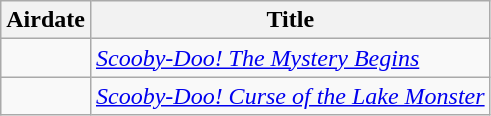<table class="wikitable sortable">
<tr>
<th>Airdate</th>
<th>Title</th>
</tr>
<tr>
<td></td>
<td><em><a href='#'>Scooby-Doo! The Mystery Begins</a></em></td>
</tr>
<tr>
<td></td>
<td><em><a href='#'>Scooby-Doo! Curse of the Lake Monster</a></em></td>
</tr>
</table>
